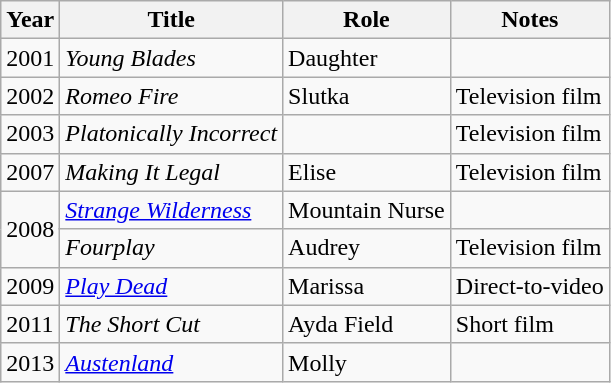<table class="wikitable sortable">
<tr>
<th>Year</th>
<th>Title</th>
<th>Role</th>
<th>Notes</th>
</tr>
<tr>
<td>2001</td>
<td><em>Young Blades</em></td>
<td>Daughter</td>
<td></td>
</tr>
<tr>
<td>2002</td>
<td><em>Romeo Fire</em></td>
<td>Slutka</td>
<td>Television film</td>
</tr>
<tr>
<td>2003</td>
<td><em>Platonically Incorrect</em></td>
<td></td>
<td>Television film</td>
</tr>
<tr>
<td>2007</td>
<td><em>Making It Legal</em></td>
<td>Elise</td>
<td>Television film</td>
</tr>
<tr>
<td rowspan="2">2008</td>
<td><em><a href='#'>Strange Wilderness</a></em></td>
<td>Mountain Nurse</td>
<td></td>
</tr>
<tr>
<td><em>Fourplay</em></td>
<td>Audrey</td>
<td>Television film</td>
</tr>
<tr>
<td>2009</td>
<td><em><a href='#'>Play Dead</a></em></td>
<td>Marissa</td>
<td>Direct-to-video</td>
</tr>
<tr>
<td>2011</td>
<td><em>The Short Cut</em></td>
<td>Ayda Field</td>
<td>Short film</td>
</tr>
<tr>
<td>2013</td>
<td><em><a href='#'>Austenland</a></em></td>
<td>Molly</td>
<td></td>
</tr>
</table>
